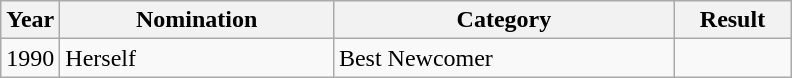<table class="wikitable">
<tr>
<th width="30">Year</th>
<th width="175">Nomination</th>
<th width="220">Category</th>
<th width="70">Result</th>
</tr>
<tr>
<td>1990</td>
<td>Herself</td>
<td>Best Newcomer</td>
<td></td>
</tr>
</table>
